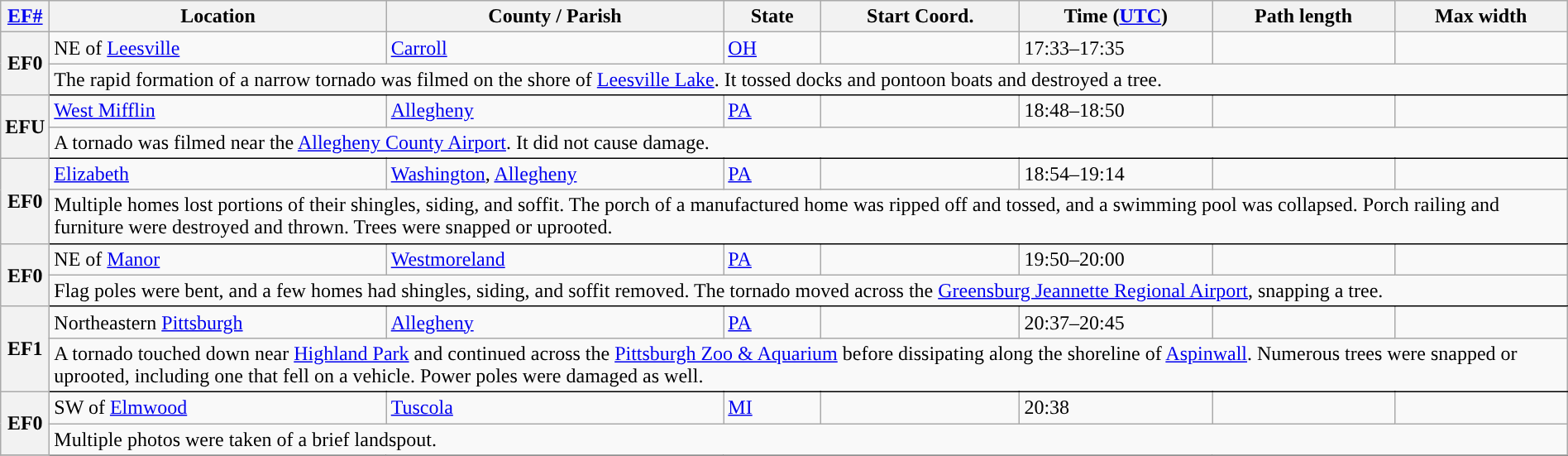<table class="wikitable sortable" style="width:100%;">
<tr>
<th scope="col" width="2%" align="center"><a href='#'>EF#</a></th>
<th scope="col" align="center" class="unsortable">Location</th>
<th scope="col" align="center" class="unsortable">County / Parish</th>
<th scope="col" align="center">State</th>
<th scope="col" align="center">Start Coord.</th>
<th scope="col" align="center">Time (<a href='#'>UTC</a>)</th>
<th scope="col" align="center">Path length</th>
<th scope="col" align="center">Max width</th>
</tr>
<tr>
<th scope="row" rowspan="2" style="background-color:#">EF0</th>
<td>NE of <a href='#'>Leesville</a></td>
<td><a href='#'>Carroll</a></td>
<td><a href='#'>OH</a></td>
<td></td>
<td>17:33–17:35</td>
<td></td>
<td></td>
</tr>
<tr class="expand-child">
<td colspan="8" style=" border-bottom: 1px solid black;">The rapid formation of a narrow tornado was filmed on the shore of <a href='#'>Leesville Lake</a>. It tossed docks and pontoon boats and destroyed a tree.</td>
</tr>
<tr>
<th scope="row" rowspan="2" style="background-color:#">EFU</th>
<td><a href='#'>West Mifflin</a></td>
<td><a href='#'>Allegheny</a></td>
<td><a href='#'>PA</a></td>
<td></td>
<td>18:48–18:50</td>
<td></td>
<td></td>
</tr>
<tr class="expand-child">
<td colspan="8" style=" border-bottom: 1px solid black;">A tornado was filmed near the <a href='#'>Allegheny County Airport</a>. It did not cause damage.</td>
</tr>
<tr>
<th scope="row" rowspan="2" style="background-color:#">EF0</th>
<td><a href='#'>Elizabeth</a></td>
<td><a href='#'>Washington</a>, <a href='#'>Allegheny</a></td>
<td><a href='#'>PA</a></td>
<td></td>
<td>18:54–19:14</td>
<td></td>
<td></td>
</tr>
<tr class="expand-child">
<td colspan="8" style=" border-bottom: 1px solid black;">Multiple homes lost portions of their shingles, siding, and soffit. The porch of a manufactured home was ripped off and tossed, and a swimming pool was collapsed. Porch railing and furniture were destroyed and thrown. Trees were snapped or uprooted.</td>
</tr>
<tr>
<th scope="row" rowspan="2" style="background-color:#">EF0</th>
<td>NE of <a href='#'>Manor</a></td>
<td><a href='#'>Westmoreland</a></td>
<td><a href='#'>PA</a></td>
<td></td>
<td>19:50–20:00</td>
<td></td>
<td></td>
</tr>
<tr class="expand-child">
<td colspan="8" style=" border-bottom: 1px solid black;">Flag poles were bent, and a few homes had shingles, siding, and soffit removed. The tornado moved across the <a href='#'>Greensburg Jeannette Regional Airport</a>, snapping a tree.</td>
</tr>
<tr>
<th scope="row" rowspan="2" style="background-color:#">EF1</th>
<td>Northeastern <a href='#'>Pittsburgh</a></td>
<td><a href='#'>Allegheny</a></td>
<td><a href='#'>PA</a></td>
<td></td>
<td>20:37–20:45</td>
<td></td>
<td></td>
</tr>
<tr class="expand-child">
<td colspan="8" style=" border-bottom: 1px solid black;">A tornado touched down near <a href='#'>Highland Park</a> and continued across the <a href='#'>Pittsburgh Zoo & Aquarium</a> before dissipating along the shoreline of <a href='#'>Aspinwall</a>. Numerous trees were snapped or uprooted, including one that fell on a vehicle. Power poles were damaged as well.</td>
</tr>
<tr>
<th scope="row" rowspan="2" style="background-color:#">EF0</th>
<td>SW of <a href='#'>Elmwood</a></td>
<td><a href='#'>Tuscola</a></td>
<td><a href='#'>MI</a></td>
<td></td>
<td>20:38</td>
<td></td>
<td></td>
</tr>
<tr class="expand-child">
<td colspan="8" style=" border-bottom: 1px solid black;">Multiple photos were taken of a brief landspout.</td>
</tr>
<tr>
</tr>
</table>
